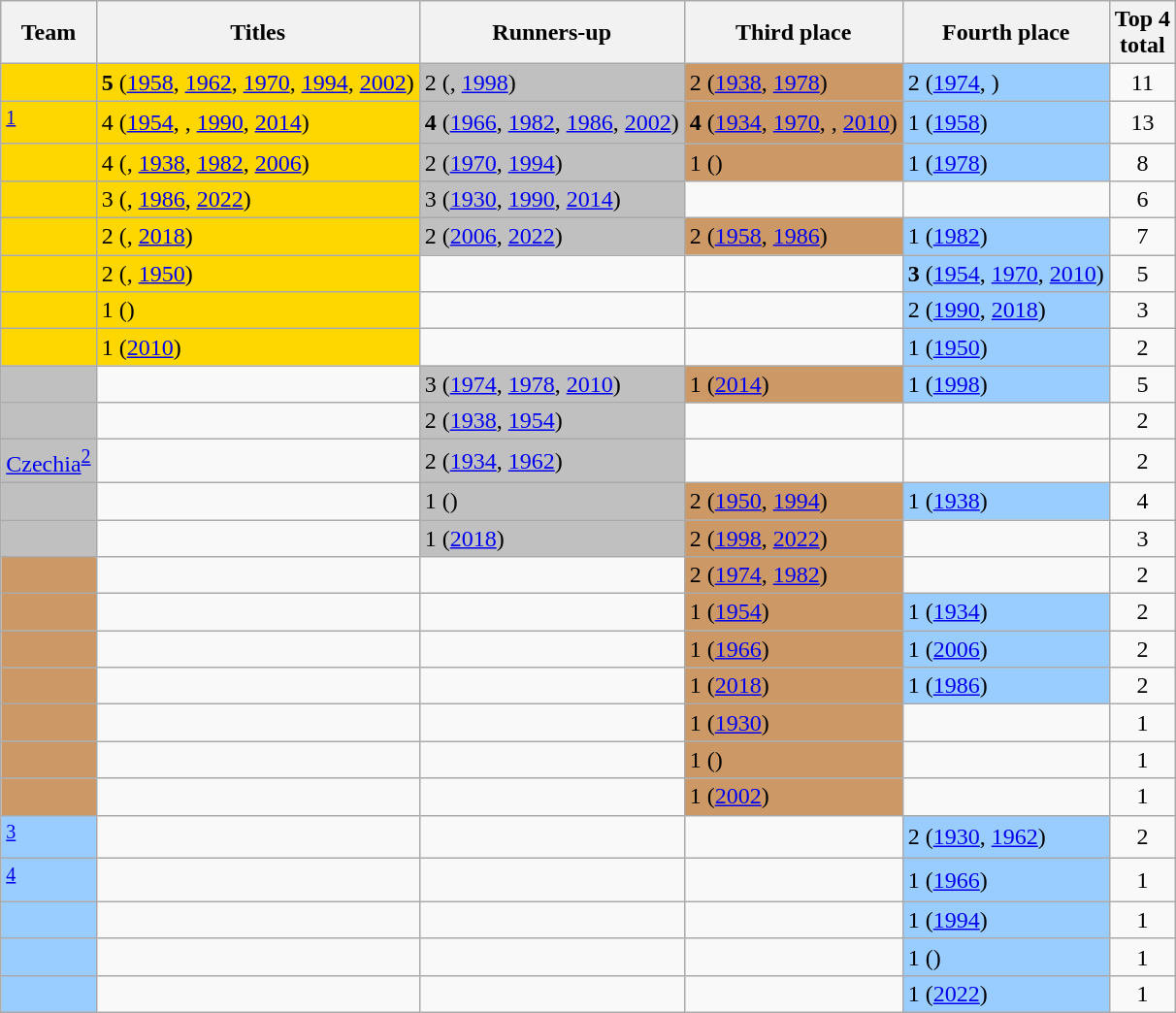<table class="wikitable sortable">
<tr>
<th>Team</th>
<th>Titles</th>
<th>Runners-up</th>
<th>Third place</th>
<th>Fourth place</th>
<th data-sort-type="number">Top 4 <br>total</th>
</tr>
<tr>
<td style="background:gold"></td>
<td style="background:gold"><strong>5</strong> (<a href='#'>1958</a>, <a href='#'>1962</a>, <a href='#'>1970</a>, <a href='#'>1994</a>, <a href='#'>2002</a>)</td>
<td style="background:#C0C0C0">2 (, <a href='#'>1998</a>)</td>
<td style="background:#cc9966">2 (<a href='#'>1938</a>, <a href='#'>1978</a>)</td>
<td style="background:#9acdff">2 (<a href='#'>1974</a>, )</td>
<td align=center>11</td>
</tr>
<tr>
<td style="background:gold"><sup><a href='#'>1</a></sup></td>
<td style="background:gold">4 (<a href='#'>1954</a>, , <a href='#'>1990</a>, <a href='#'>2014</a>)</td>
<td style="background:#C0C0C0"><strong>4</strong> (<a href='#'>1966</a>, <a href='#'>1982</a>, <a href='#'>1986</a>, <a href='#'>2002</a>)</td>
<td style="background:#cc9966"><strong>4</strong> (<a href='#'>1934</a>, <a href='#'>1970</a>, , <a href='#'>2010</a>)</td>
<td style="background:#9acdff">1 (<a href='#'>1958</a>)</td>
<td align=center>13</td>
</tr>
<tr>
<td style="background:gold"></td>
<td style="background:gold">4 (, <a href='#'>1938</a>, <a href='#'>1982</a>, <a href='#'>2006</a>)</td>
<td style="background:#C0C0C0">2 (<a href='#'>1970</a>, <a href='#'>1994</a>)</td>
<td style="background:#cc9966">1 ()</td>
<td style="background:#9acdff">1 (<a href='#'>1978</a>)</td>
<td align=center>8</td>
</tr>
<tr>
<td style="background:gold"></td>
<td style="background:gold">3 (, <a href='#'>1986</a>, <a href='#'>2022</a>)</td>
<td style="background:#C0C0C0">3 (<a href='#'>1930</a>, <a href='#'>1990</a>, <a href='#'>2014</a>)</td>
<td></td>
<td></td>
<td align=center>6</td>
</tr>
<tr>
<td style="background:gold"></td>
<td style="background:gold">2 (, <a href='#'>2018</a>)</td>
<td style="background:#C0C0C0">2 (<a href='#'>2006</a>, <a href='#'>2022</a>)</td>
<td style="background:#cc9966">2 (<a href='#'>1958</a>, <a href='#'>1986</a>)</td>
<td style="background:#9acdff">1 (<a href='#'>1982</a>)</td>
<td align=center>7</td>
</tr>
<tr>
<td style="background:gold"></td>
<td style="background:gold">2 (, <a href='#'>1950</a>)</td>
<td></td>
<td></td>
<td style="background:#9acdff"><strong>3</strong> (<a href='#'>1954</a>, <a href='#'>1970</a>, <a href='#'>2010</a>)</td>
<td align=center>5</td>
</tr>
<tr>
<td style="background:gold"></td>
<td style="background:gold">1 ()</td>
<td></td>
<td></td>
<td style="background:#9acdff">2 (<a href='#'>1990</a>, <a href='#'>2018</a>)</td>
<td align=center>3</td>
</tr>
<tr>
<td style="background:gold"></td>
<td style="background:gold">1 (<a href='#'>2010</a>)</td>
<td></td>
<td></td>
<td style="background:#9acdff">1 (<a href='#'>1950</a>)</td>
<td align=center>2</td>
</tr>
<tr>
<td style="background:#C0C0C0"></td>
<td></td>
<td style="background:#C0C0C0">3 (<a href='#'>1974</a>, <a href='#'>1978</a>, <a href='#'>2010</a>)</td>
<td style="background:#cc9966">1 (<a href='#'>2014</a>)</td>
<td style="background:#9acdff">1 (<a href='#'>1998</a>)</td>
<td align=center>5</td>
</tr>
<tr>
<td style="background:#C0C0C0"></td>
<td></td>
<td style="background:#C0C0C0">2 (<a href='#'>1938</a>, <a href='#'>1954</a>)</td>
<td></td>
<td></td>
<td align=center>2</td>
</tr>
<tr>
<td style="background:#C0C0C0"> <a href='#'>Czechia</a><sup><a href='#'>2</a></sup></td>
<td></td>
<td style="background:#C0C0C0">2 (<a href='#'>1934</a>, <a href='#'>1962</a>)</td>
<td></td>
<td></td>
<td align=center>2</td>
</tr>
<tr>
<td style="background:#C0C0C0"></td>
<td></td>
<td style="background:#C0C0C0">1 ()</td>
<td style="background:#cc9966">2 (<a href='#'>1950</a>, <a href='#'>1994</a>)</td>
<td style="background:#9acdff">1 (<a href='#'>1938</a>)</td>
<td align=center>4</td>
</tr>
<tr>
<td style="background:#C0C0C0"></td>
<td></td>
<td style="background:#C0C0C0">1 (<a href='#'>2018</a>)</td>
<td style="background:#cc9966">2 (<a href='#'>1998</a>, <a href='#'>2022</a>)</td>
<td></td>
<td align=center>3</td>
</tr>
<tr>
<td style="background:#cc9966"></td>
<td></td>
<td></td>
<td style="background:#cc9966">2 (<a href='#'>1974</a>, <a href='#'>1982</a>)</td>
<td></td>
<td align=center>2</td>
</tr>
<tr>
<td style="background:#cc9966"></td>
<td></td>
<td></td>
<td style="background:#cc9966">1 (<a href='#'>1954</a>)</td>
<td style="background:#9acdff">1 (<a href='#'>1934</a>)</td>
<td align=center>2</td>
</tr>
<tr>
<td style="background:#cc9966"></td>
<td></td>
<td></td>
<td style="background:#cc9966">1 (<a href='#'>1966</a>)</td>
<td style="background:#9acdff">1 (<a href='#'>2006</a>)</td>
<td align=center>2</td>
</tr>
<tr>
<td style="background:#cc9966"></td>
<td></td>
<td></td>
<td style="background:#cc9966">1 (<a href='#'>2018</a>)</td>
<td style="background:#9acdff">1 (<a href='#'>1986</a>)</td>
<td align=center>2</td>
</tr>
<tr>
<td style="background:#cc9966"></td>
<td></td>
<td></td>
<td style="background:#cc9966">1 (<a href='#'>1930</a>)</td>
<td></td>
<td align=center>1</td>
</tr>
<tr>
<td style="background:#cc9966"></td>
<td></td>
<td></td>
<td style="background:#cc9966">1 ()</td>
<td></td>
<td align=center>1</td>
</tr>
<tr>
<td style="background:#cc9966"></td>
<td></td>
<td></td>
<td style="background:#cc9966">1 (<a href='#'>2002</a>)</td>
<td></td>
<td align=center>1</td>
</tr>
<tr>
<td style="background:#9acdff"><sup><a href='#'>3</a></sup></td>
<td></td>
<td></td>
<td></td>
<td style="background:#9acdff">2 (<a href='#'>1930</a>, <a href='#'>1962</a>)</td>
<td align=center>2</td>
</tr>
<tr>
<td style="background:#9acdff"><sup><a href='#'>4</a></sup></td>
<td></td>
<td></td>
<td></td>
<td style="background:#9acdff">1 (<a href='#'>1966</a>)</td>
<td align=center>1</td>
</tr>
<tr>
<td style="background:#9acdff"></td>
<td></td>
<td></td>
<td></td>
<td style="background:#9acdff">1 (<a href='#'>1994</a>)</td>
<td align=center>1</td>
</tr>
<tr>
<td style="background:#9acdff"></td>
<td></td>
<td></td>
<td></td>
<td style="background:#9acdff">1 ()</td>
<td align=center>1</td>
</tr>
<tr>
<td style="background:#9acdff"></td>
<td></td>
<td></td>
<td></td>
<td style="background:#9acdff">1 (<a href='#'>2022</a>)</td>
<td align=center>1</td>
</tr>
</table>
